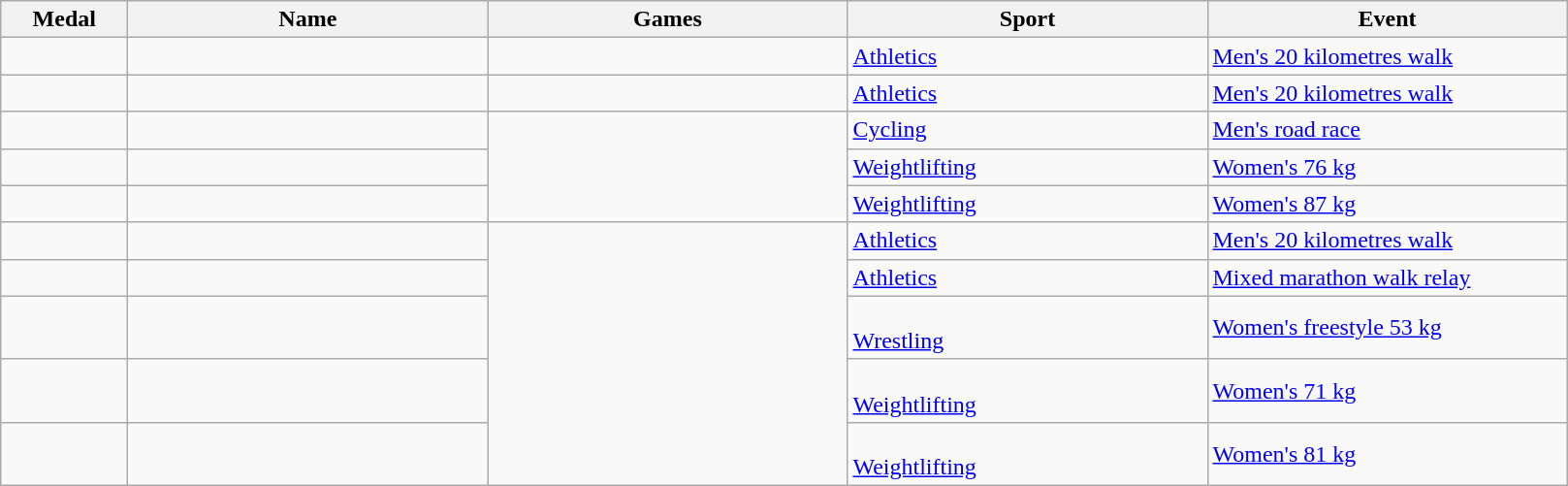<table class="wikitable sortable">
<tr>
<th style="width:5em">Medal</th>
<th style="width:15em">Name</th>
<th style="width:15em">Games</th>
<th style="width:15em">Sport</th>
<th style="width:15em">Event</th>
</tr>
<tr>
<td></td>
<td></td>
<td> </td>
<td> <a href='#'>Athletics</a></td>
<td><a href='#'>Men's 20 kilometres walk</a></td>
</tr>
<tr>
<td></td>
<td></td>
<td> </td>
<td> <a href='#'>Athletics</a></td>
<td><a href='#'>Men's 20 kilometres walk</a></td>
</tr>
<tr>
<td></td>
<td></td>
<td rowspan="3"> </td>
<td> <a href='#'>Cycling</a></td>
<td><a href='#'>Men's road race</a></td>
</tr>
<tr>
<td></td>
<td></td>
<td> <a href='#'>Weightlifting</a></td>
<td><a href='#'>Women's 76 kg</a></td>
</tr>
<tr>
<td></td>
<td></td>
<td> <a href='#'>Weightlifting</a></td>
<td><a href='#'>Women's 87 kg</a></td>
</tr>
<tr>
<td></td>
<td></td>
<td rowspan="5"> </td>
<td> <a href='#'>Athletics</a></td>
<td><a href='#'>Men's 20 kilometres walk</a></td>
</tr>
<tr>
<td></td>
<td> <br> </td>
<td> <a href='#'>Athletics</a></td>
<td><a href='#'>Mixed marathon walk relay</a></td>
</tr>
<tr>
<td></td>
<td></td>
<td><br><a href='#'>Wrestling</a></td>
<td><a href='#'>Women's freestyle 53 kg</a></td>
</tr>
<tr>
<td></td>
<td></td>
<td><br><a href='#'>Weightlifting</a></td>
<td><a href='#'>Women's 71 kg</a></td>
</tr>
<tr>
<td></td>
<td></td>
<td><br><a href='#'>Weightlifting</a></td>
<td><a href='#'>Women's 81 kg</a></td>
</tr>
</table>
